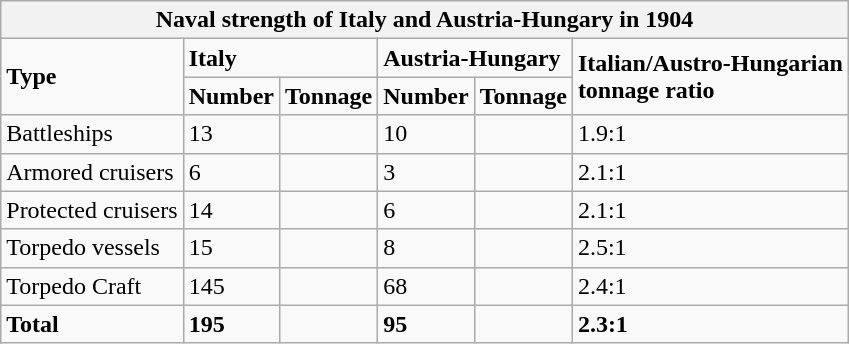<table class="wikitable mw-collapsible mw-uncollapsed">
<tr>
<th colspan="6">Naval strength of Italy and Austria-Hungary in 1904</th>
</tr>
<tr>
<td rowspan="2"><strong>Type</strong></td>
<td colspan="2"><strong>Italy</strong></td>
<td colspan="2"><strong>Austria-Hungary</strong></td>
<td rowspan="2"><strong>Italian/Austro-Hungarian</strong><br><strong>tonnage ratio</strong></td>
</tr>
<tr>
<td><strong>Number</strong></td>
<td><strong>Tonnage</strong></td>
<td><strong>Number</strong></td>
<td><strong>Tonnage</strong></td>
</tr>
<tr>
<td>Battleships</td>
<td>13</td>
<td></td>
<td>10</td>
<td></td>
<td>1.9:1</td>
</tr>
<tr>
<td>Armored cruisers</td>
<td>6</td>
<td></td>
<td>3</td>
<td></td>
<td>2.1:1</td>
</tr>
<tr>
<td>Protected cruisers</td>
<td>14</td>
<td></td>
<td>6</td>
<td></td>
<td>2.1:1</td>
</tr>
<tr>
<td>Torpedo vessels</td>
<td>15</td>
<td></td>
<td>8</td>
<td></td>
<td>2.5:1</td>
</tr>
<tr>
<td>Torpedo Craft</td>
<td>145</td>
<td></td>
<td>68</td>
<td></td>
<td>2.4:1</td>
</tr>
<tr>
<td><strong>Total</strong></td>
<td><strong>195</strong></td>
<td><strong></strong></td>
<td><strong>95</strong></td>
<td><strong></strong></td>
<td><strong>2.3:1</strong></td>
</tr>
</table>
